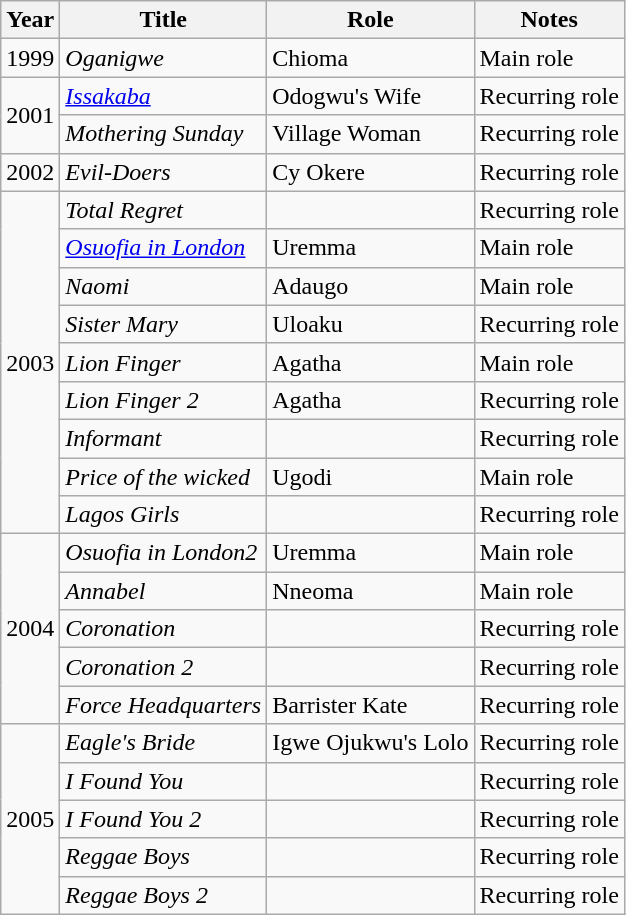<table class="wikitable">
<tr>
<th>Year</th>
<th>Title</th>
<th>Role</th>
<th>Notes</th>
</tr>
<tr>
<td>1999</td>
<td><em>Oganigwe</em></td>
<td>Chioma</td>
<td>Main role</td>
</tr>
<tr>
<td rowspan="2">2001</td>
<td><em><a href='#'>Issakaba</a></em></td>
<td>Odogwu's Wife</td>
<td>Recurring role</td>
</tr>
<tr>
<td><em>Mothering Sunday</em></td>
<td>Village Woman</td>
<td>Recurring role</td>
</tr>
<tr>
<td>2002</td>
<td><em>Evil-Doers</em></td>
<td>Cy Okere</td>
<td>Recurring role</td>
</tr>
<tr>
<td rowspan="9">2003</td>
<td><em>Total Regret</em></td>
<td></td>
<td>Recurring role</td>
</tr>
<tr>
<td><em><a href='#'>Osuofia in London</a></em></td>
<td>Uremma</td>
<td>Main role</td>
</tr>
<tr>
<td><em>Naomi</em></td>
<td>Adaugo</td>
<td>Main role</td>
</tr>
<tr>
<td><em>Sister Mary</em></td>
<td>Uloaku</td>
<td>Recurring role</td>
</tr>
<tr>
<td><em>Lion Finger</em></td>
<td>Agatha</td>
<td>Main role</td>
</tr>
<tr>
<td><em>Lion Finger 2</em></td>
<td>Agatha</td>
<td>Recurring role</td>
</tr>
<tr>
<td><em>Informant</em></td>
<td></td>
<td>Recurring role</td>
</tr>
<tr>
<td><em>Price of the wicked</em></td>
<td>Ugodi</td>
<td>Main role</td>
</tr>
<tr>
<td><em>Lagos Girls</em></td>
<td></td>
<td>Recurring role</td>
</tr>
<tr>
<td rowspan="5">2004</td>
<td><em>Osuofia in London2</em></td>
<td>Uremma</td>
<td>Main role</td>
</tr>
<tr>
<td><em>Annabel</em></td>
<td>Nneoma</td>
<td>Main role</td>
</tr>
<tr>
<td><em>Coronation</em></td>
<td></td>
<td>Recurring role</td>
</tr>
<tr>
<td><em>Coronation</em> <em>2</em></td>
<td></td>
<td>Recurring role</td>
</tr>
<tr>
<td><em>Force Headquarters</em></td>
<td>Barrister Kate</td>
<td>Recurring role</td>
</tr>
<tr>
<td rowspan="5">2005</td>
<td><em>Eagle's Bride</em></td>
<td>Igwe Ojukwu's Lolo</td>
<td>Recurring role</td>
</tr>
<tr>
<td><em>I Found You</em></td>
<td></td>
<td>Recurring role</td>
</tr>
<tr>
<td><em>I Found You</em> <em>2</em></td>
<td></td>
<td>Recurring role</td>
</tr>
<tr>
<td><em>Reggae Boys</em></td>
<td></td>
<td>Recurring role</td>
</tr>
<tr>
<td><em>Reggae Boys</em> <em>2</em></td>
<td></td>
<td>Recurring role</td>
</tr>
</table>
